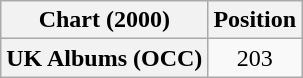<table class="wikitable plainrowheaders" style="text-align:center">
<tr>
<th scope="col">Chart (2000)</th>
<th scope="col">Position</th>
</tr>
<tr>
<th scope="row">UK Albums (OCC)</th>
<td>203</td>
</tr>
</table>
